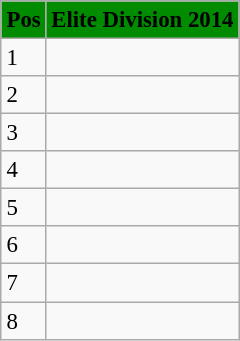<table class="wikitable" style="margin:0.5em auto; font-size:95%">
<tr style="background:#008b00;">
<td><strong>Pos</strong></td>
<td><strong>Elite Division 2014</strong></td>
</tr>
<tr>
<td>1</td>
<td></td>
</tr>
<tr>
<td>2</td>
<td></td>
</tr>
<tr>
<td>3</td>
<td></td>
</tr>
<tr>
<td>4</td>
<td></td>
</tr>
<tr>
<td>5</td>
<td></td>
</tr>
<tr>
<td>6</td>
<td></td>
</tr>
<tr>
<td>7</td>
<td></td>
</tr>
<tr>
<td>8</td>
<td></td>
</tr>
</table>
